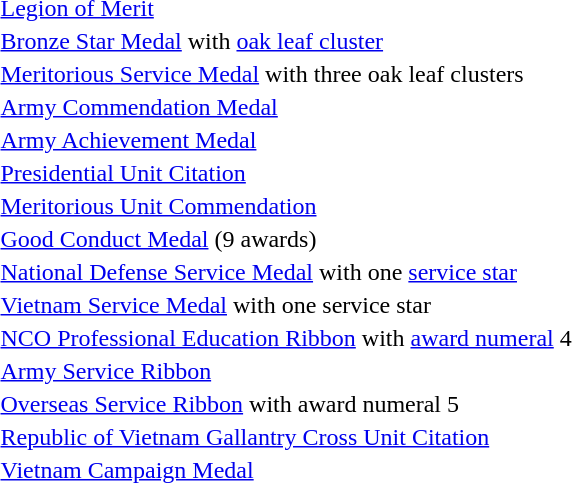<table>
<tr>
<td></td>
<td><a href='#'>Legion of Merit</a></td>
</tr>
<tr>
<td></td>
<td><a href='#'>Bronze Star Medal</a> with <a href='#'>oak leaf cluster</a></td>
</tr>
<tr>
<td></td>
<td><a href='#'>Meritorious Service Medal</a> with three oak leaf clusters</td>
</tr>
<tr>
<td></td>
<td><a href='#'>Army Commendation Medal</a></td>
</tr>
<tr>
<td></td>
<td><a href='#'>Army Achievement Medal</a></td>
</tr>
<tr>
<td></td>
<td><a href='#'>Presidential Unit Citation</a></td>
</tr>
<tr>
<td></td>
<td><a href='#'>Meritorious Unit Commendation</a></td>
</tr>
<tr>
<td></td>
<td><a href='#'>Good Conduct Medal</a> (9 awards)</td>
</tr>
<tr>
<td></td>
<td><a href='#'>National Defense Service Medal</a> with one <a href='#'>service star</a></td>
</tr>
<tr>
<td></td>
<td><a href='#'>Vietnam Service Medal</a> with one service star</td>
</tr>
<tr>
<td><span></span></td>
<td><a href='#'>NCO Professional Education Ribbon</a> with <a href='#'>award numeral</a> 4</td>
</tr>
<tr>
<td></td>
<td><a href='#'>Army Service Ribbon</a></td>
</tr>
<tr>
<td><span></span></td>
<td><a href='#'>Overseas Service Ribbon</a> with award numeral 5</td>
</tr>
<tr>
<td></td>
<td><a href='#'>Republic of Vietnam Gallantry Cross Unit Citation</a></td>
</tr>
<tr>
<td></td>
<td><a href='#'>Vietnam Campaign Medal</a></td>
</tr>
</table>
